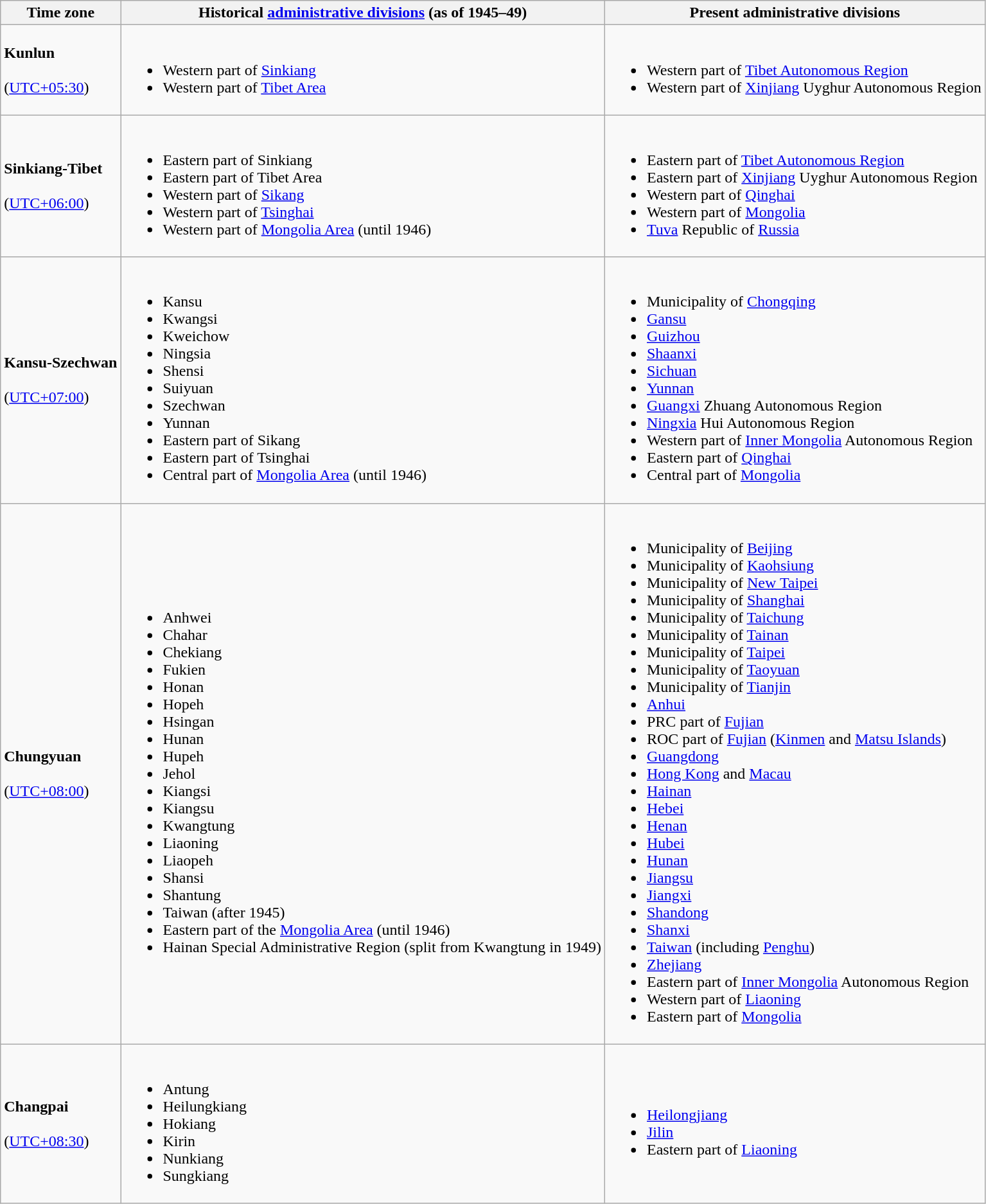<table class=wikitable>
<tr>
<th>Time zone</th>
<th>Historical <a href='#'>administrative divisions</a> (as of 1945–49)</th>
<th>Present administrative divisions</th>
</tr>
<tr>
<td><strong>Kunlun</strong><br><br>(<a href='#'>UTC+05:30</a>)</td>
<td><br><ul><li>Western part of <a href='#'>Sinkiang</a></li><li>Western part of <a href='#'>Tibet Area</a></li></ul></td>
<td><br><ul><li>Western part of <a href='#'>Tibet Autonomous Region</a></li><li>Western part of <a href='#'>Xinjiang</a> Uyghur Autonomous Region</li></ul></td>
</tr>
<tr>
<td><strong>Sinkiang-Tibet</strong><br><br>(<a href='#'>UTC+06:00</a>)</td>
<td><br><ul><li>Eastern part of Sinkiang</li><li>Eastern part of Tibet Area</li><li>Western part of <a href='#'>Sikang</a></li><li>Western part of <a href='#'>Tsinghai</a></li><li>Western part of <a href='#'>Mongolia Area</a> (until 1946)</li></ul></td>
<td><br><ul><li>Eastern part of <a href='#'>Tibet Autonomous Region</a></li><li>Eastern part of <a href='#'>Xinjiang</a> Uyghur Autonomous Region</li><li>Western part of <a href='#'>Qinghai</a></li><li> Western part of <a href='#'>Mongolia</a></li><li> <a href='#'>Tuva</a> Republic of <a href='#'>Russia</a></li></ul></td>
</tr>
<tr>
<td><strong>Kansu-Szechwan</strong><br><br>(<a href='#'>UTC+07:00</a>)</td>
<td><br><ul><li>Kansu</li><li>Kwangsi</li><li>Kweichow</li><li>Ningsia</li><li>Shensi</li><li>Suiyuan</li><li>Szechwan</li><li>Yunnan</li><li>Eastern part of Sikang</li><li>Eastern part of Tsinghai</li><li>Central part of <a href='#'>Mongolia Area</a> (until 1946)</li></ul></td>
<td><br><ul><li>Municipality of <a href='#'>Chongqing</a></li><li><a href='#'>Gansu</a></li><li><a href='#'>Guizhou</a></li><li><a href='#'>Shaanxi</a></li><li><a href='#'>Sichuan</a></li><li><a href='#'>Yunnan</a></li><li><a href='#'>Guangxi</a> Zhuang Autonomous Region</li><li><a href='#'>Ningxia</a> Hui Autonomous Region</li><li>Western part of <a href='#'>Inner Mongolia</a> Autonomous Region</li><li>Eastern part of <a href='#'>Qinghai</a></li><li> Central part of <a href='#'>Mongolia</a></li></ul></td>
</tr>
<tr>
<td><strong>Chungyuan</strong><br><br>(<a href='#'>UTC+08:00</a>)</td>
<td><br><ul><li>Anhwei</li><li>Chahar</li><li>Chekiang</li><li>Fukien</li><li>Honan</li><li>Hopeh</li><li>Hsingan</li><li>Hunan</li><li>Hupeh</li><li>Jehol</li><li>Kiangsi</li><li>Kiangsu</li><li>Kwangtung</li><li>Liaoning</li><li>Liaopeh</li><li>Shansi</li><li>Shantung</li><li>Taiwan (after 1945)</li><li>Eastern part of the <a href='#'>Mongolia Area</a> (until 1946)</li><li>Hainan Special Administrative Region (split from Kwangtung in 1949)</li></ul></td>
<td><br><ul><li>Municipality of <a href='#'>Beijing</a></li><li> Municipality of <a href='#'>Kaohsiung</a></li><li> Municipality of <a href='#'>New Taipei</a></li><li>Municipality of <a href='#'>Shanghai</a></li><li> Municipality of <a href='#'>Taichung</a></li><li> Municipality of <a href='#'>Tainan</a></li><li> Municipality of <a href='#'>Taipei</a></li><li> Municipality of <a href='#'>Taoyuan</a></li><li>Municipality of <a href='#'>Tianjin</a></li><li><a href='#'>Anhui</a></li><li>PRC part of <a href='#'>Fujian</a></li><li> ROC part of <a href='#'>Fujian</a> (<a href='#'>Kinmen</a> and <a href='#'>Matsu Islands</a>)</li><li><a href='#'>Guangdong</a></li><li> <a href='#'>Hong Kong</a> and  <a href='#'>Macau</a></li><li><a href='#'>Hainan</a></li><li><a href='#'>Hebei</a></li><li><a href='#'>Henan</a></li><li><a href='#'>Hubei</a></li><li><a href='#'>Hunan</a></li><li><a href='#'>Jiangsu</a></li><li><a href='#'>Jiangxi</a></li><li><a href='#'>Shandong</a></li><li><a href='#'>Shanxi</a></li><li> <a href='#'>Taiwan</a> (including <a href='#'>Penghu</a>)</li><li><a href='#'>Zhejiang</a></li><li>Eastern part of <a href='#'>Inner Mongolia</a> Autonomous Region</li><li>Western part of <a href='#'>Liaoning</a></li><li> Eastern part of <a href='#'>Mongolia</a></li></ul></td>
</tr>
<tr>
<td><strong>Changpai</strong><br><br>(<a href='#'>UTC+08:30</a>)</td>
<td><br><ul><li>Antung</li><li>Heilungkiang</li><li>Hokiang</li><li>Kirin</li><li>Nunkiang</li><li>Sungkiang</li></ul></td>
<td><br><ul><li><a href='#'>Heilongjiang</a></li><li><a href='#'>Jilin</a></li><li>Eastern part of <a href='#'>Liaoning</a></li></ul></td>
</tr>
</table>
